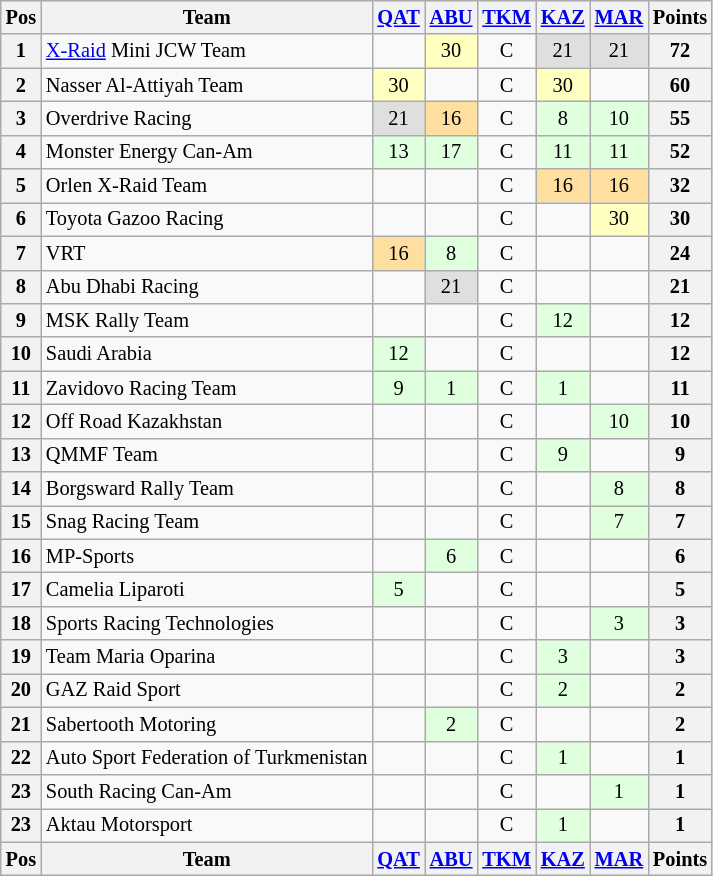<table class="wikitable" style="font-size: 85%; text-align: center;">
<tr valign="top">
<th valign="middle">Pos</th>
<th valign="middle">Team</th>
<th><a href='#'>QAT</a><br></th>
<th><a href='#'>ABU</a><br></th>
<th><a href='#'>TKM</a><br></th>
<th><a href='#'>KAZ</a><br></th>
<th><a href='#'>MAR</a><br></th>
<th valign="middle">Points</th>
</tr>
<tr>
<th>1</th>
<td align=left> <a href='#'>X-Raid</a> Mini JCW Team</td>
<td></td>
<td style="background:#ffffbf;">30</td>
<td>C</td>
<td style="background:#dfdfdf;">21</td>
<td style="background:#dfdfdf;">21</td>
<th>72</th>
</tr>
<tr>
<th>2</th>
<td align=left> Nasser Al-Attiyah Team</td>
<td style="background:#ffffbf;">30</td>
<td></td>
<td>C</td>
<td style="background:#ffffbf;">30</td>
<td></td>
<th>60</th>
</tr>
<tr>
<th>3</th>
<td align=left> Overdrive Racing</td>
<td style="background:#dfdfdf;">21</td>
<td style="background:#ffdf9f;">16</td>
<td>C</td>
<td style="background:#dfffdf;">8</td>
<td style="background:#dfffdf;">10</td>
<th>55</th>
</tr>
<tr>
<th>4</th>
<td align=left> Monster Energy Can-Am</td>
<td style="background:#dfffdf;">13</td>
<td style="background:#dfffdf;">17</td>
<td>C</td>
<td style="background:#dfffdf;">11</td>
<td style="background:#dfffdf;">11</td>
<th>52</th>
</tr>
<tr>
<th>5</th>
<td align=left> Orlen X-Raid Team</td>
<td></td>
<td></td>
<td>C</td>
<td style="background:#ffdf9f;">16</td>
<td style="background:#ffdf9f;">16</td>
<th>32</th>
</tr>
<tr>
<th>6</th>
<td align=left> Toyota Gazoo Racing</td>
<td></td>
<td></td>
<td>C</td>
<td></td>
<td style="background:#ffffbf;">30</td>
<th>30</th>
</tr>
<tr>
<th>7</th>
<td align=left> VRT</td>
<td style="background:#ffdf9f;">16</td>
<td style="background:#dfffdf;">8</td>
<td>C</td>
<td></td>
<td></td>
<th>24</th>
</tr>
<tr>
<th>8</th>
<td align=left> Abu Dhabi Racing</td>
<td></td>
<td style="background:#dfdfdf;">21</td>
<td>C</td>
<td></td>
<td></td>
<th>21</th>
</tr>
<tr>
<th>9</th>
<td align=left> MSK Rally Team</td>
<td></td>
<td></td>
<td>C</td>
<td style="background:#dfffdf;">12</td>
<td></td>
<th>12</th>
</tr>
<tr>
<th>10</th>
<td align=left> Saudi Arabia</td>
<td style="background:#dfffdf;">12</td>
<td></td>
<td>C</td>
<td></td>
<td></td>
<th>12</th>
</tr>
<tr>
<th>11</th>
<td align=left> Zavidovo Racing Team</td>
<td style="background:#dfffdf;">9</td>
<td style="background:#dfffdf;">1</td>
<td>C</td>
<td style="background:#dfffdf;">1</td>
<td></td>
<th>11</th>
</tr>
<tr>
<th>12</th>
<td align=left> Off Road Kazakhstan</td>
<td></td>
<td></td>
<td>C</td>
<td></td>
<td style="background:#dfffdf;">10</td>
<th>10</th>
</tr>
<tr>
<th>13</th>
<td align=left> QMMF Team</td>
<td></td>
<td></td>
<td>C</td>
<td style="background:#dfffdf;">9</td>
<td></td>
<th>9</th>
</tr>
<tr>
<th>14</th>
<td align=left> Borgsward Rally Team</td>
<td></td>
<td></td>
<td>C</td>
<td></td>
<td style="background:#dfffdf;">8</td>
<th>8</th>
</tr>
<tr>
<th>15</th>
<td align=left> Snag Racing Team</td>
<td></td>
<td></td>
<td>C</td>
<td></td>
<td style="background:#dfffdf;">7</td>
<th>7</th>
</tr>
<tr>
<th>16</th>
<td align=left> MP-Sports</td>
<td></td>
<td style="background:#dfffdf;">6</td>
<td>C</td>
<td></td>
<td></td>
<th>6</th>
</tr>
<tr>
<th>17</th>
<td align=left> Camelia Liparoti</td>
<td style="background:#dfffdf;">5</td>
<td></td>
<td>C</td>
<td></td>
<td></td>
<th>5</th>
</tr>
<tr>
<th>18</th>
<td align=left> Sports Racing Technologies</td>
<td></td>
<td></td>
<td>C</td>
<td></td>
<td style="background:#dfffdf;">3</td>
<th>3</th>
</tr>
<tr>
<th>19</th>
<td align=left> Team Maria Oparina</td>
<td></td>
<td></td>
<td>C</td>
<td style="background:#dfffdf;">3</td>
<td></td>
<th>3</th>
</tr>
<tr>
<th>20</th>
<td align=left> GAZ Raid Sport</td>
<td></td>
<td></td>
<td>C</td>
<td style="background:#dfffdf;">2</td>
<td></td>
<th>2</th>
</tr>
<tr>
<th>21</th>
<td align=left> Sabertooth Motoring</td>
<td></td>
<td style="background:#dfffdf;">2</td>
<td>C</td>
<td></td>
<td></td>
<th>2</th>
</tr>
<tr>
<th>22</th>
<td align=left> Auto Sport Federation of Turkmenistan</td>
<td></td>
<td></td>
<td>C</td>
<td style="background:#dfffdf;">1</td>
<td></td>
<th>1</th>
</tr>
<tr>
<th>23</th>
<td align=left> South Racing Can-Am</td>
<td></td>
<td></td>
<td>C</td>
<td></td>
<td style="background:#dfffdf;">1</td>
<th>1</th>
</tr>
<tr>
<th>23</th>
<td align=left> Aktau Motorsport</td>
<td></td>
<td></td>
<td>C</td>
<td style="background:#dfffdf;">1</td>
<td></td>
<th>1</th>
</tr>
<tr valign="top">
<th valign="middle">Pos</th>
<th valign="middle">Team</th>
<th><a href='#'>QAT</a><br></th>
<th><a href='#'>ABU</a><br></th>
<th><a href='#'>TKM</a><br></th>
<th><a href='#'>KAZ</a><br></th>
<th><a href='#'>MAR</a><br></th>
<th valign="middle">Points</th>
</tr>
</table>
